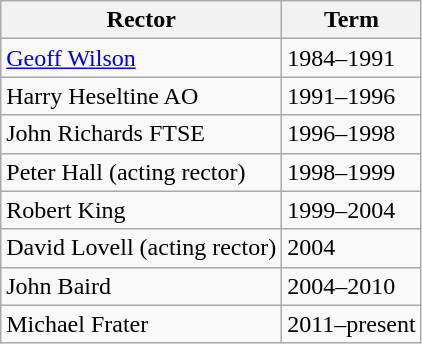<table class="wikitable">
<tr>
<th>Rector</th>
<th>Term</th>
</tr>
<tr>
<td><a href='#'>Geoff Wilson</a></td>
<td>1984–1991</td>
</tr>
<tr>
<td>Harry Heseltine AO</td>
<td>1991–1996</td>
</tr>
<tr>
<td>John Richards FTSE</td>
<td>1996–1998</td>
</tr>
<tr>
<td>Peter Hall (acting rector)</td>
<td>1998–1999</td>
</tr>
<tr>
<td>Robert King</td>
<td>1999–2004</td>
</tr>
<tr>
<td>David Lovell (acting rector)</td>
<td>2004</td>
</tr>
<tr>
<td>John Baird</td>
<td>2004–2010</td>
</tr>
<tr>
<td>Michael Frater</td>
<td>2011–present</td>
</tr>
</table>
